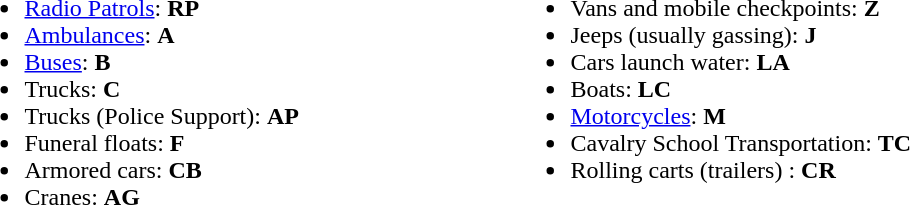<table>
<tr>
<td width="360" valign="top"><br><ul><li><a href='#'>Radio Patrols</a>: <strong>RP</strong></li><li><a href='#'>Ambulances</a>: <strong>A</strong></li><li><a href='#'>Buses</a>: <strong>B</strong></li><li>Trucks: <strong>C</strong></li><li>Trucks (Police Support): <strong>AP</strong></li><li>Funeral floats: <strong>F</strong></li><li>Armored cars: <strong>CB</strong></li><li>Cranes: <strong>AG</strong></li></ul></td>
<td width="360" valign="top"><br><ul><li>Vans and mobile checkpoints: <strong>Z</strong></li><li>Jeeps (usually gassing): <strong>J</strong></li><li>Cars launch water: <strong>LA</strong></li><li>Boats: <strong>LC</strong></li><li><a href='#'>Motorcycles</a>: <strong>M</strong></li><li>Cavalry School Transportation: <strong>TC</strong></li><li>Rolling carts (trailers) : <strong>CR</strong></li></ul></td>
</tr>
</table>
